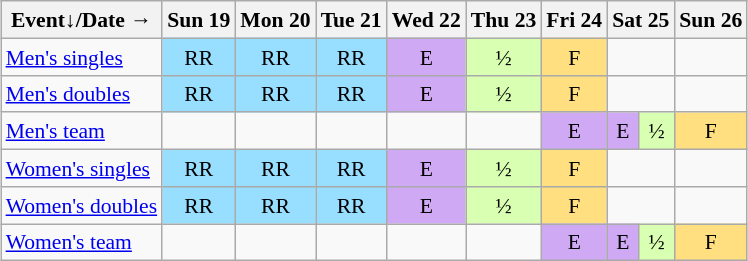<table class="wikitable" style="margin:0.5em auto; font-size:90%; line-height:1.25em;">
<tr style="text-align:center;">
<th>Event↓/Date →</th>
<th>Sun 19</th>
<th>Mon 20</th>
<th>Tue 21</th>
<th>Wed 22</th>
<th>Thu 23</th>
<th>Fri 24</th>
<th colspan="2">Sat 25</th>
<th>Sun 26</th>
</tr>
<tr style="text-align:center;">
<td style="text-align:left;"><a href='#'>Men's singles</a></td>
<td style="background-color:#97DEFF;">RR</td>
<td style="background-color:#97DEFF;">RR</td>
<td style="background-color:#97DEFF;">RR</td>
<td style="background-color:#D0A9F5;">E</td>
<td style="background-color:#D9FFB2;">½</td>
<td style="background-color:#FFDF80;">F</td>
<td colspan="2"></td>
<td></td>
</tr>
<tr style="text-align:center;">
<td style="text-align:left;"><a href='#'>Men's doubles</a></td>
<td style="background-color:#97DEFF;">RR</td>
<td style="background-color:#97DEFF;">RR</td>
<td style="background-color:#97DEFF;">RR</td>
<td style="background-color:#D0A9F5;">E</td>
<td style="background-color:#D9FFB2;">½</td>
<td style="background-color:#FFDF80;">F</td>
<td colspan="2"></td>
<td></td>
</tr>
<tr style="text-align:center;">
<td style="text-align:left;"><a href='#'>Men's team</a></td>
<td></td>
<td></td>
<td></td>
<td></td>
<td></td>
<td style="background-color:#D0A9F5;">E</td>
<td style="background-color:#D0A9F5;">E</td>
<td style="background-color:#D9FFB2;">½</td>
<td style="background-color:#FFDF80;">F</td>
</tr>
<tr style="text-align:center;">
<td style="text-align:left;"><a href='#'>Women's singles</a></td>
<td style="background-color:#97DEFF;">RR</td>
<td style="background-color:#97DEFF;">RR</td>
<td style="background-color:#97DEFF;">RR</td>
<td style="background-color:#D0A9F5;">E</td>
<td style="background-color:#D9FFB2;">½</td>
<td style="background-color:#FFDF80;">F</td>
<td colspan="2"></td>
<td></td>
</tr>
<tr style="text-align:center;">
<td style="text-align:left;"><a href='#'>Women's doubles</a></td>
<td style="background-color:#97DEFF;">RR</td>
<td style="background-color:#97DEFF;">RR</td>
<td style="background-color:#97DEFF;">RR</td>
<td style="background-color:#D0A9F5;">E</td>
<td style="background-color:#D9FFB2;">½</td>
<td style="background-color:#FFDF80;">F</td>
<td colspan="2"></td>
<td></td>
</tr>
<tr style="text-align:center;">
<td style="text-align:left;"><a href='#'>Women's team</a></td>
<td></td>
<td></td>
<td></td>
<td></td>
<td></td>
<td style="background-color:#D0A9F5;">E</td>
<td style="background-color:#D0A9F5;">E</td>
<td style="background-color:#D9FFB2;">½</td>
<td style="background-color:#FFDF80;">F</td>
</tr>
</table>
